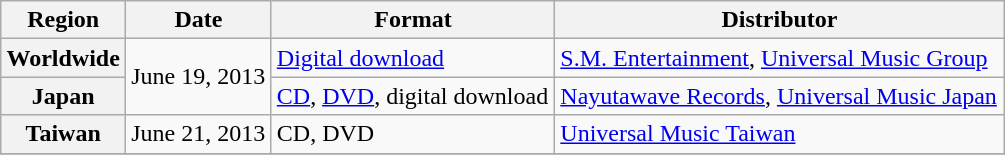<table class="wikitable plainrowheaders" style="width:670px;">
<tr>
<th>Region</th>
<th>Date</th>
<th>Format</th>
<th>Distributor</th>
</tr>
<tr>
<th scope="row">Worldwide</th>
<td rowspan="2">June 19, 2013</td>
<td><a href='#'>Digital download</a></td>
<td><a href='#'>S.M. Entertainment</a>, <a href='#'>Universal Music Group</a></td>
</tr>
<tr>
<th scope="row">Japan</th>
<td><a href='#'>CD</a>, <a href='#'>DVD</a>, digital download</td>
<td><a href='#'>Nayutawave Records</a>, <a href='#'>Universal Music Japan</a></td>
</tr>
<tr>
<th scope="row">Taiwan</th>
<td>June 21, 2013</td>
<td>CD, DVD</td>
<td><a href='#'>Universal Music Taiwan</a></td>
</tr>
<tr>
</tr>
</table>
